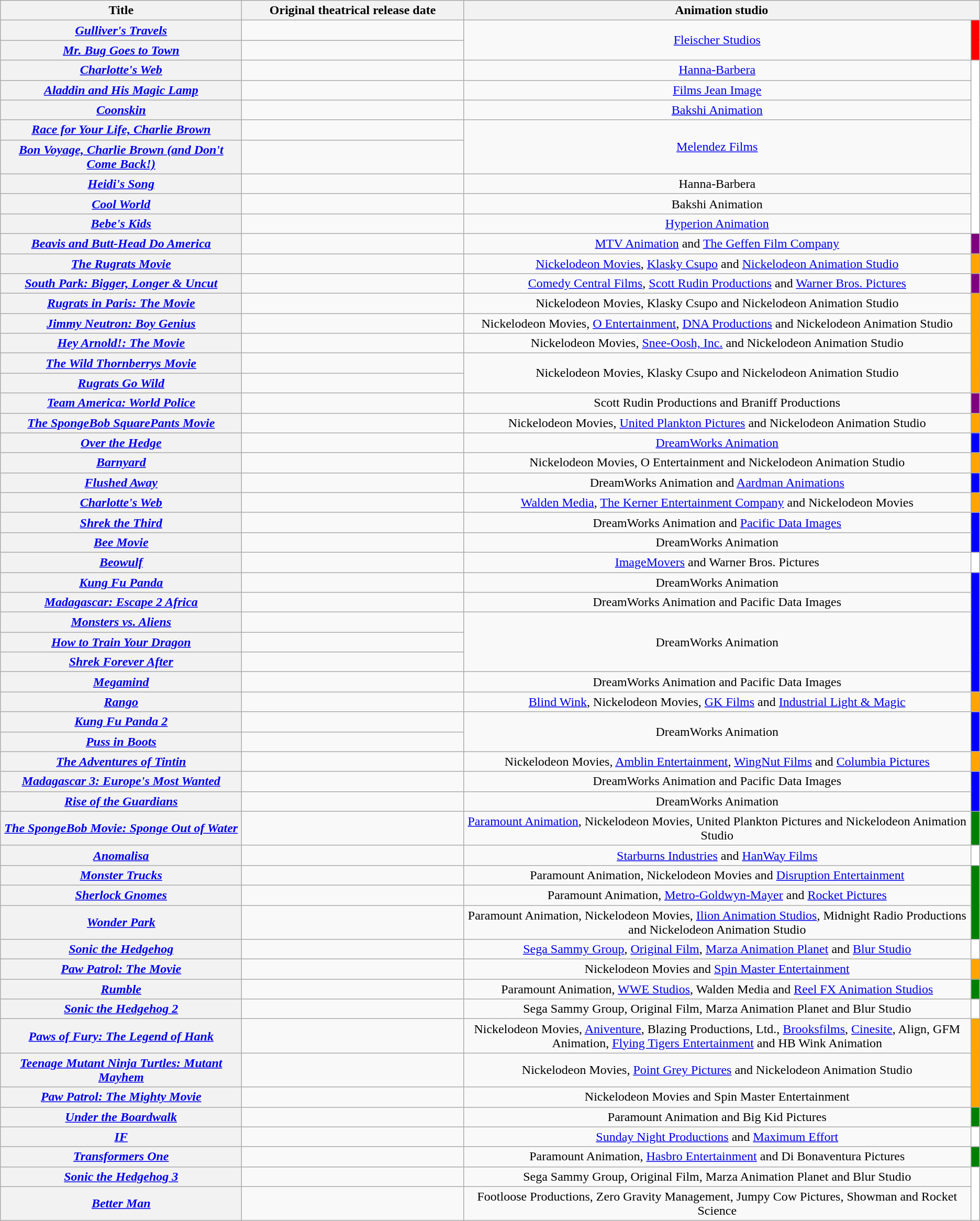<table class="wikitable sortable plainrowheaders">
<tr style="color:black">
<th scope="col" style="width:300px;">Title</th>
<th scope="col" style="width:275px;">Original theatrical release date </th>
<th colspan="2" scope="col" style="padding:0 8px; width:225px;">Animation studio</th>
</tr>
<tr>
<th scope="row"><em><a href='#'>Gulliver's Travels</a></em></th>
<td> </td>
<td rowspan="2" style="text-align:center;"><a href='#'>Fleischer Studios</a></td>
<td rowspan="2" style="background:red; "> </td>
</tr>
<tr>
<th scope="row"><em><a href='#'>Mr. Bug Goes to Town</a></em></th>
<td> </td>
</tr>
<tr>
<th scope="row"><em><a href='#'>Charlotte's Web</a></em></th>
<td> </td>
<td style="text-align:center;"><a href='#'>Hanna-Barbera</a></td>
<td rowspan="8" style="background:white; "> </td>
</tr>
<tr>
<th scope="row"><em><a href='#'>Aladdin and His Magic Lamp</a></em></th>
<td> </td>
<td style="text-align:center;"><a href='#'>Films Jean Image</a></td>
</tr>
<tr>
<th scope="row"><em><a href='#'>Coonskin</a></em></th>
<td> </td>
<td style="text-align:center;"><a href='#'>Bakshi Animation</a></td>
</tr>
<tr>
<th scope="row"><em><a href='#'>Race for Your Life, Charlie Brown</a></em></th>
<td> </td>
<td rowspan="2" style="text-align:center;"><a href='#'>Melendez Films</a></td>
</tr>
<tr>
<th scope="row"><em><a href='#'>Bon Voyage, Charlie Brown (and Don't Come Back!)</a></em></th>
<td> </td>
</tr>
<tr>
<th scope="row"><em><a href='#'>Heidi's Song</a></em></th>
<td> </td>
<td style="text-align:center;">Hanna-Barbera</td>
</tr>
<tr>
<th scope="row"><em><a href='#'>Cool World</a></em></th>
<td> </td>
<td style="text-align:center;">Bakshi Animation</td>
</tr>
<tr>
<th scope="row"><em><a href='#'>Bebe's Kids</a></em></th>
<td> </td>
<td style="text-align:center;"><a href='#'>Hyperion Animation</a></td>
</tr>
<tr>
<th scope="row"><em><a href='#'>Beavis and Butt-Head Do America</a></em></th>
<td> </td>
<td style="text-align:center;"><a href='#'>MTV Animation</a> and <a href='#'>The Geffen Film Company</a></td>
<td style="background:purple; "> </td>
</tr>
<tr>
<th scope="row"><em><a href='#'>The Rugrats Movie</a></em></th>
<td> </td>
<td style="text-align:center;"><a href='#'>Nickelodeon Movies</a>, <a href='#'>Klasky Csupo</a> and <a href='#'>Nickelodeon Animation Studio</a></td>
<td style="background:orange; "> </td>
</tr>
<tr>
<th scope="row"><em><a href='#'>South Park: Bigger, Longer & Uncut</a></em></th>
<td></td>
<td style="text-align:center;"><a href='#'>Comedy Central Films</a>, <a href='#'>Scott Rudin Productions</a> and <a href='#'>Warner Bros. Pictures</a></td>
<td style="background:purple; "> </td>
</tr>
<tr>
<th scope="row"><em><a href='#'>Rugrats in Paris: The Movie</a></em></th>
<td> </td>
<td style="text-align:center;">Nickelodeon Movies, Klasky Csupo and Nickelodeon Animation Studio</td>
<td rowspan="5" style="background:orange; "> </td>
</tr>
<tr>
<th scope="row"><em><a href='#'>Jimmy Neutron: Boy Genius</a></em></th>
<td> </td>
<td style="text-align:center;">Nickelodeon Movies, <a href='#'>O Entertainment</a>, <a href='#'>DNA Productions</a> and Nickelodeon Animation Studio</td>
</tr>
<tr>
<th scope="row"><em><a href='#'>Hey Arnold!: The Movie</a></em></th>
<td> </td>
<td style="text-align:center;">Nickelodeon Movies, <a href='#'>Snee-Oosh, Inc.</a> and Nickelodeon Animation Studio</td>
</tr>
<tr>
<th scope="row"><em><a href='#'>The Wild Thornberrys Movie</a></em></th>
<td> </td>
<td rowspan="2" style="text-align:center;">Nickelodeon Movies, Klasky Csupo and Nickelodeon Animation Studio</td>
</tr>
<tr>
<th scope="row"><em><a href='#'>Rugrats Go Wild</a></em></th>
<td> </td>
</tr>
<tr>
<th scope="row"><em><a href='#'>Team America: World Police</a></em></th>
<td> </td>
<td style="text-align:center;">Scott Rudin Productions and Braniff Productions</td>
<td style="background:purple; "> </td>
</tr>
<tr>
<th scope="row"><em><a href='#'>The SpongeBob SquarePants Movie</a></em></th>
<td> </td>
<td style="text-align:center;">Nickelodeon Movies, <a href='#'>United Plankton Pictures</a> and Nickelodeon Animation Studio</td>
<td style="background:orange; "> </td>
</tr>
<tr>
<th scope="row"><em><a href='#'>Over the Hedge</a></em></th>
<td></td>
<td style="text-align:center;"><a href='#'>DreamWorks Animation</a></td>
<td style="background:blue; "> </td>
</tr>
<tr>
<th scope="row"><em><a href='#'>Barnyard</a></em></th>
<td> </td>
<td style="text-align:center;">Nickelodeon Movies, O Entertainment and Nickelodeon Animation Studio</td>
<td style="background:orange; "> </td>
</tr>
<tr>
<th scope="row"><em><a href='#'>Flushed Away</a></em></th>
<td></td>
<td style="text-align:center;">DreamWorks Animation and <a href='#'>Aardman Animations</a></td>
<td style="background:blue; "> </td>
</tr>
<tr>
<th scope="row"><em><a href='#'>Charlotte's Web</a></em></th>
<td></td>
<td style="text-align:center;"><a href='#'>Walden Media</a>, <a href='#'>The Kerner Entertainment Company</a> and Nickelodeon Movies</td>
<td style="background:orange; "> </td>
</tr>
<tr>
<th scope="row"><em><a href='#'>Shrek the Third</a></em></th>
<td></td>
<td style="text-align:center;">DreamWorks Animation and <a href='#'>Pacific Data Images</a></td>
<td rowspan="2" style="background:blue; "> </td>
</tr>
<tr>
<th scope="row"><em><a href='#'>Bee Movie</a></em></th>
<td></td>
<td style="text-align:center;">DreamWorks Animation</td>
</tr>
<tr>
<th scope="row"><em><a href='#'>Beowulf</a></em></th>
<td> </td>
<td style="text-align:center;"><a href='#'>ImageMovers</a> and Warner Bros. Pictures</td>
<td style="background:white; "> </td>
</tr>
<tr>
<th scope="row"><em><a href='#'>Kung Fu Panda</a></em></th>
<td></td>
<td style="text-align:center;">DreamWorks Animation</td>
<td rowspan="6" style="background:blue; "> </td>
</tr>
<tr>
<th scope="row"><em><a href='#'>Madagascar: Escape 2 Africa</a></em></th>
<td></td>
<td style="text-align:center;">DreamWorks Animation and Pacific Data Images</td>
</tr>
<tr>
<th scope="row"><em><a href='#'>Monsters vs. Aliens</a></em></th>
<td></td>
<td rowspan="3" style="text-align:center;">DreamWorks Animation</td>
</tr>
<tr>
<th scope="row"><em><a href='#'>How to Train Your Dragon</a></em></th>
<td></td>
</tr>
<tr>
<th scope="row"><em><a href='#'>Shrek Forever After</a></em></th>
<td></td>
</tr>
<tr>
<th scope="row"><em><a href='#'>Megamind</a></em></th>
<td></td>
<td style="text-align:center;">DreamWorks Animation and Pacific Data Images</td>
</tr>
<tr>
<th scope="row"><em><a href='#'>Rango</a></em></th>
<td> </td>
<td style="text-align:center;"><a href='#'>Blind Wink</a>, Nickelodeon Movies, <a href='#'>GK Films</a> and <a href='#'>Industrial Light & Magic</a></td>
<td style="background:orange; "> </td>
</tr>
<tr>
<th scope="row"><em><a href='#'>Kung Fu Panda 2</a></em></th>
<td></td>
<td rowspan="2" style="text-align:center;">DreamWorks Animation</td>
<td rowspan="2" style="background:blue; "> </td>
</tr>
<tr>
<th scope="row"><em><a href='#'>Puss in Boots</a></em></th>
<td></td>
</tr>
<tr>
<th scope="row"><em><a href='#'>The Adventures of Tintin</a></em></th>
<td> </td>
<td style="text-align:center;">Nickelodeon Movies, <a href='#'>Amblin Entertainment</a>, <a href='#'>WingNut Films</a> and <a href='#'>Columbia Pictures</a></td>
<td style="background:orange; "> </td>
</tr>
<tr>
<th scope="row"><em><a href='#'>Madagascar 3: Europe's Most Wanted</a></em></th>
<td></td>
<td style="text-align:center;">DreamWorks Animation and Pacific Data Images</td>
<td rowspan="2" style="background:blue; "> </td>
</tr>
<tr>
<th scope="row"><em><a href='#'>Rise of the Guardians</a></em></th>
<td></td>
<td style="text-align:center;">DreamWorks Animation</td>
</tr>
<tr>
<th scope="row"><em><a href='#'>The SpongeBob Movie: Sponge Out of Water</a></em></th>
<td> </td>
<td style="text-align:center;"><a href='#'>Paramount Animation</a>, Nickelodeon Movies, United Plankton Pictures and Nickelodeon Animation Studio</td>
<td rowspan="1" style="background:green; "> </td>
</tr>
<tr>
<th scope="row"><em><a href='#'>Anomalisa</a></em></th>
<td> </td>
<td style="text-align:center;"><a href='#'>Starburns Industries</a> and <a href='#'>HanWay Films</a></td>
<td rowspan="1" style="background:white; "> </td>
</tr>
<tr>
<th scope="row"><em><a href='#'>Monster Trucks</a></em></th>
<td> </td>
<td style="text-align:center;">Paramount Animation, Nickelodeon Movies and <a href='#'>Disruption Entertainment</a></td>
<td rowspan="3" style="background:green; "> </td>
</tr>
<tr>
<th scope="row"><em><a href='#'>Sherlock Gnomes</a></em></th>
<td> </td>
<td style="text-align:center;">Paramount Animation, <a href='#'>Metro-Goldwyn-Mayer</a> and <a href='#'>Rocket Pictures</a></td>
</tr>
<tr>
<th scope="row"><em><a href='#'>Wonder Park</a></em></th>
<td></td>
<td style="text-align:center;">Paramount Animation, Nickelodeon Movies, <a href='#'>Ilion Animation Studios</a>, Midnight Radio Productions and Nickelodeon Animation Studio</td>
</tr>
<tr>
<th scope="row"><em><a href='#'>Sonic the Hedgehog</a></em></th>
<td></td>
<td style="text-align:center;"><a href='#'>Sega Sammy Group</a>, <a href='#'>Original Film</a>, <a href='#'>Marza Animation Planet</a> and <a href='#'>Blur Studio</a></td>
<td style="background:white; "> </td>
</tr>
<tr>
<th scope="row"><em><a href='#'>Paw Patrol: The Movie</a></em></th>
<td></td>
<td style="text-align:center;">Nickelodeon Movies and <a href='#'>Spin Master Entertainment</a></td>
<td rowspan="1" style="background:orange; "> </td>
</tr>
<tr>
<th scope="row"><em><a href='#'>Rumble</a></em></th>
<td></td>
<td style="text-align:center;">Paramount Animation, <a href='#'>WWE Studios</a>, Walden Media and <a href='#'>Reel FX Animation Studios</a></td>
<td rowspan="1" style="background:green; "> </td>
</tr>
<tr>
<th scope="row"><em><a href='#'>Sonic the Hedgehog 2</a></em></th>
<td></td>
<td style="text-align:center;">Sega Sammy Group, Original Film, Marza Animation Planet and Blur Studio</td>
<td style="background:white; "> </td>
</tr>
<tr>
<th scope="row"><em><a href='#'>Paws of Fury: The Legend of Hank</a></em></th>
<td></td>
<td style="text-align:center;">Nickelodeon Movies, <a href='#'>Aniventure</a>, Blazing Productions, Ltd., <a href='#'>Brooksfilms</a>, <a href='#'>Cinesite</a>, Align, GFM Animation, <a href='#'>Flying Tigers Entertainment</a> and HB Wink Animation</td>
<td rowspan="3" style="background:orange; "> </td>
</tr>
<tr>
<th scope="row"><em><a href='#'>Teenage Mutant Ninja Turtles: Mutant Mayhem</a></em></th>
<td></td>
<td style="text-align:center;">Nickelodeon Movies, <a href='#'>Point Grey Pictures</a> and Nickelodeon Animation Studio</td>
</tr>
<tr>
<th scope="row"><em><a href='#'>Paw Patrol: The Mighty Movie</a></em></th>
<td></td>
<td style="text-align:center;">Nickelodeon Movies and Spin Master Entertainment</td>
</tr>
<tr>
<th scope="row"><em><a href='#'>Under the Boardwalk</a></em></th>
<td></td>
<td style="text-align:center;">Paramount Animation and Big Kid Pictures</td>
<td rowspan="1" style="background:green; "> </td>
</tr>
<tr>
<th scope="row"><em><a href='#'>IF</a></em></th>
<td></td>
<td style="text-align:center;"><a href='#'>Sunday Night Productions</a> and <a href='#'>Maximum Effort</a></td>
<td style="background:white; "> </td>
</tr>
<tr>
<th scope="row"><em><a href='#'>Transformers One</a></em></th>
<td></td>
<td style="text-align:center;">Paramount Animation, <a href='#'>Hasbro Entertainment</a> and Di Bonaventura Pictures</td>
<td rowspan="1" style="background:green; "> </td>
</tr>
<tr>
<th scope="row"><em><a href='#'>Sonic the Hedgehog 3</a></em></th>
<td></td>
<td style="text-align:center;">Sega Sammy Group, Original Film, Marza Animation Planet and Blur Studio</td>
<td rowspan="2" style="background:white; "> </td>
</tr>
<tr>
<th scope="row"><em><a href='#'>Better Man</a></em></th>
<td></td>
<td style="text-align:center;">Footloose Productions, Zero Gravity Management, Jumpy Cow Pictures, Showman and Rocket Science</td>
</tr>
</table>
